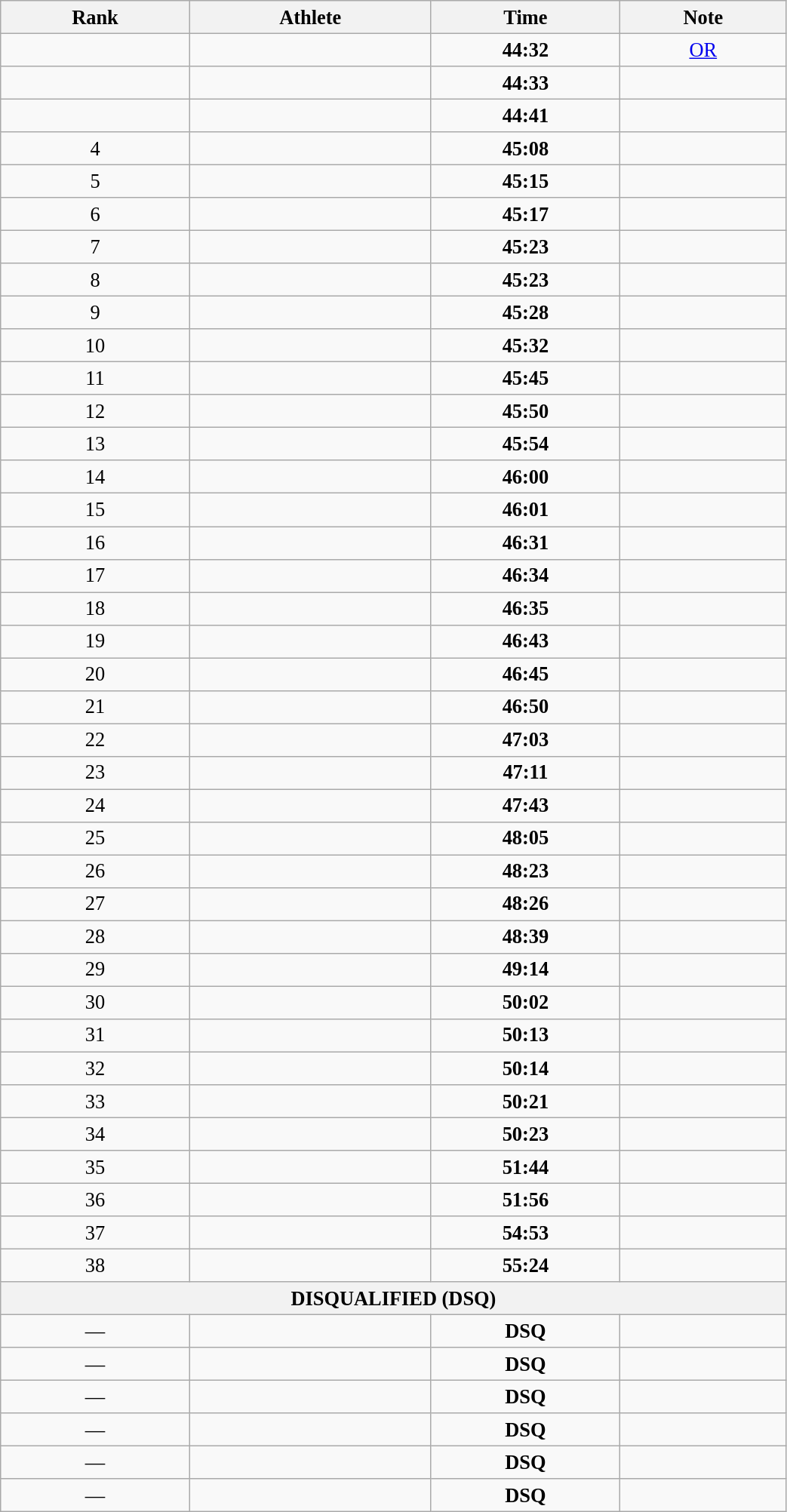<table class="wikitable" style=" text-align:center; font-size:110%;" width="55%">
<tr>
<th>Rank</th>
<th>Athlete</th>
<th>Time</th>
<th>Note</th>
</tr>
<tr>
<td></td>
<td align=left></td>
<td><strong>44:32</strong></td>
<td><a href='#'>OR</a></td>
</tr>
<tr>
<td></td>
<td align=left></td>
<td><strong>44:33</strong></td>
<td></td>
</tr>
<tr>
<td></td>
<td align=left></td>
<td><strong>44:41</strong></td>
<td></td>
</tr>
<tr>
<td>4</td>
<td align=left></td>
<td><strong>45:08</strong></td>
<td></td>
</tr>
<tr>
<td>5</td>
<td align=left></td>
<td><strong>45:15</strong></td>
<td></td>
</tr>
<tr>
<td>6</td>
<td align=left></td>
<td><strong>45:17</strong></td>
<td></td>
</tr>
<tr>
<td>7</td>
<td align=left></td>
<td><strong>45:23</strong></td>
<td></td>
</tr>
<tr>
<td>8</td>
<td align=left></td>
<td><strong>45:23</strong></td>
<td></td>
</tr>
<tr>
<td>9</td>
<td align=left></td>
<td><strong>45:28</strong></td>
<td></td>
</tr>
<tr>
<td>10</td>
<td align=left></td>
<td><strong>45:32</strong></td>
<td></td>
</tr>
<tr>
<td>11</td>
<td align=left></td>
<td><strong>45:45</strong></td>
<td></td>
</tr>
<tr>
<td>12</td>
<td align=left></td>
<td><strong>45:50</strong></td>
<td></td>
</tr>
<tr>
<td>13</td>
<td align=left></td>
<td><strong>45:54</strong></td>
<td></td>
</tr>
<tr>
<td>14</td>
<td align=left></td>
<td><strong>46:00</strong></td>
<td></td>
</tr>
<tr>
<td>15</td>
<td align=left></td>
<td><strong>46:01</strong></td>
<td></td>
</tr>
<tr>
<td>16</td>
<td align=left></td>
<td><strong>46:31</strong></td>
<td></td>
</tr>
<tr>
<td>17</td>
<td align=left></td>
<td><strong>46:34</strong></td>
<td></td>
</tr>
<tr>
<td>18</td>
<td align=left></td>
<td><strong>46:35</strong></td>
<td></td>
</tr>
<tr>
<td>19</td>
<td align=left></td>
<td><strong>46:43</strong></td>
<td></td>
</tr>
<tr>
<td>20</td>
<td align=left></td>
<td><strong>46:45</strong></td>
<td></td>
</tr>
<tr>
<td>21</td>
<td align=left></td>
<td><strong>46:50</strong></td>
<td></td>
</tr>
<tr>
<td>22</td>
<td align=left></td>
<td><strong>47:03</strong></td>
<td></td>
</tr>
<tr>
<td>23</td>
<td align=left></td>
<td><strong>47:11</strong></td>
<td></td>
</tr>
<tr>
<td>24</td>
<td align=left></td>
<td><strong>47:43</strong></td>
<td></td>
</tr>
<tr>
<td>25</td>
<td align=left></td>
<td><strong>48:05</strong></td>
<td></td>
</tr>
<tr>
<td>26</td>
<td align=left></td>
<td><strong>48:23</strong></td>
<td></td>
</tr>
<tr>
<td>27</td>
<td align=left></td>
<td><strong>48:26</strong></td>
<td></td>
</tr>
<tr>
<td>28</td>
<td align=left></td>
<td><strong>48:39</strong></td>
<td></td>
</tr>
<tr>
<td>29</td>
<td align=left></td>
<td><strong>49:14</strong></td>
<td></td>
</tr>
<tr>
<td>30</td>
<td align=left></td>
<td><strong>50:02</strong></td>
<td></td>
</tr>
<tr>
<td>31</td>
<td align=left></td>
<td><strong>50:13</strong></td>
<td></td>
</tr>
<tr>
<td>32</td>
<td align=left></td>
<td><strong>50:14</strong></td>
<td></td>
</tr>
<tr>
<td>33</td>
<td align=left></td>
<td><strong>50:21</strong></td>
<td></td>
</tr>
<tr>
<td>34</td>
<td align=left></td>
<td><strong>50:23</strong></td>
<td></td>
</tr>
<tr>
<td>35</td>
<td align=left></td>
<td><strong>51:44</strong></td>
<td></td>
</tr>
<tr>
<td>36</td>
<td align=left></td>
<td><strong>51:56</strong></td>
<td></td>
</tr>
<tr>
<td>37</td>
<td align=left></td>
<td><strong>54:53</strong></td>
<td></td>
</tr>
<tr>
<td>38</td>
<td align=left></td>
<td><strong>55:24</strong></td>
<td></td>
</tr>
<tr>
<th colspan="4">DISQUALIFIED (DSQ)</th>
</tr>
<tr>
<td>—</td>
<td align=left></td>
<td><strong>DSQ</strong></td>
<td></td>
</tr>
<tr>
<td>—</td>
<td align=left></td>
<td><strong>DSQ</strong></td>
<td></td>
</tr>
<tr>
<td>—</td>
<td align=left></td>
<td><strong>DSQ</strong></td>
<td></td>
</tr>
<tr>
<td>—</td>
<td align=left></td>
<td><strong>DSQ</strong></td>
<td></td>
</tr>
<tr>
<td>—</td>
<td align=left></td>
<td><strong>DSQ</strong></td>
<td></td>
</tr>
<tr>
<td>—</td>
<td align=left></td>
<td><strong>DSQ</strong></td>
<td></td>
</tr>
</table>
